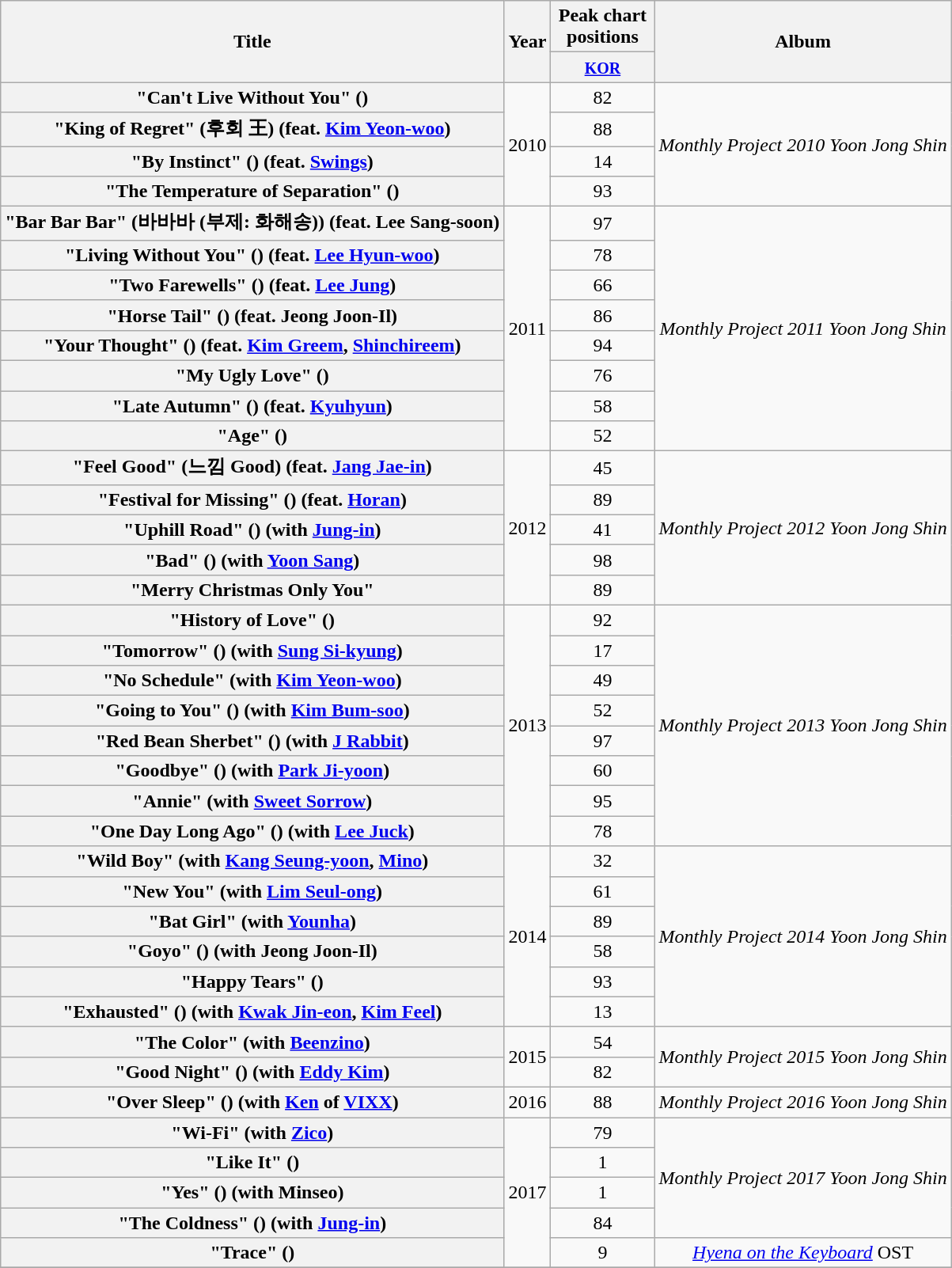<table class="wikitable plainrowheaders" style="text-align:center;">
<tr>
<th rowspan="2" scope="col">Title</th>
<th rowspan="2" scope="col">Year</th>
<th colspan="1" scope="col" style="width:5em;">Peak chart positions</th>
<th rowspan="2" scope="col">Album</th>
</tr>
<tr>
<th><small><a href='#'>KOR</a></small><br></th>
</tr>
<tr>
<th scope="row">"Can't Live Without You" ()</th>
<td rowspan="4">2010</td>
<td>82</td>
<td rowspan="4"><em>Monthly Project 2010 Yoon Jong Shin</em></td>
</tr>
<tr>
<th scope="row">"King of Regret" (후회 王) (feat. <a href='#'>Kim Yeon-woo</a>)</th>
<td>88</td>
</tr>
<tr>
<th scope="row">"By Instinct" () (feat. <a href='#'>Swings</a>)</th>
<td>14</td>
</tr>
<tr>
<th scope="row">"The Temperature of Separation" ()</th>
<td>93</td>
</tr>
<tr>
<th scope="row">"Bar Bar Bar" (바바바 (부제: 화해송)) (feat. Lee Sang-soon)</th>
<td rowspan="8">2011</td>
<td>97</td>
<td rowspan="8"><em>Monthly Project 2011 Yoon Jong Shin</em></td>
</tr>
<tr>
<th scope="row">"Living Without You" () (feat. <a href='#'>Lee Hyun-woo</a>)</th>
<td>78</td>
</tr>
<tr>
<th scope="row">"Two Farewells" () (feat. <a href='#'>Lee Jung</a>)</th>
<td>66</td>
</tr>
<tr>
<th scope="row">"Horse Tail" () (feat. Jeong Joon-Il)</th>
<td>86</td>
</tr>
<tr>
<th scope="row">"Your Thought" () (feat. <a href='#'>Kim Greem</a>, <a href='#'>Shinchireem</a>)</th>
<td>94</td>
</tr>
<tr>
<th scope="row">"My Ugly Love" ()</th>
<td>76</td>
</tr>
<tr>
<th scope="row">"Late Autumn" () (feat. <a href='#'>Kyuhyun</a>)</th>
<td>58</td>
</tr>
<tr>
<th scope="row">"Age" ()</th>
<td>52</td>
</tr>
<tr>
<th scope="row">"Feel Good" (느낌 Good) (feat. <a href='#'>Jang Jae-in</a>)</th>
<td rowspan="5">2012</td>
<td>45</td>
<td rowspan="5"><em>Monthly Project 2012 Yoon Jong Shin</em></td>
</tr>
<tr>
<th scope="row">"Festival for Missing" () (feat. <a href='#'>Horan</a>)</th>
<td>89</td>
</tr>
<tr>
<th scope="row">"Uphill Road" () (with <a href='#'>Jung-in</a>)</th>
<td>41</td>
</tr>
<tr>
<th scope="row">"Bad" () (with <a href='#'>Yoon Sang</a>)</th>
<td>98</td>
</tr>
<tr>
<th scope="row">"Merry Christmas Only You"</th>
<td>89</td>
</tr>
<tr>
<th scope="row">"History of Love" ()</th>
<td rowspan="8">2013</td>
<td>92</td>
<td rowspan="8"><em>Monthly Project 2013 Yoon Jong Shin</em></td>
</tr>
<tr>
<th scope="row">"Tomorrow" () (with <a href='#'>Sung Si-kyung</a>)</th>
<td>17</td>
</tr>
<tr>
<th scope="row">"No Schedule" (with <a href='#'>Kim Yeon-woo</a>)</th>
<td>49</td>
</tr>
<tr>
<th scope="row">"Going to You" () (with <a href='#'>Kim Bum-soo</a>)</th>
<td>52</td>
</tr>
<tr>
<th scope="row">"Red Bean Sherbet" () (with <a href='#'>J Rabbit</a>)</th>
<td>97</td>
</tr>
<tr>
<th scope="row">"Goodbye" () (with <a href='#'>Park Ji-yoon</a>)</th>
<td>60</td>
</tr>
<tr>
<th scope="row">"Annie" (with <a href='#'>Sweet Sorrow</a>)</th>
<td>95</td>
</tr>
<tr>
<th scope="row">"One Day Long Ago" () (with <a href='#'>Lee Juck</a>)</th>
<td>78</td>
</tr>
<tr>
<th scope="row">"Wild Boy" (with <a href='#'>Kang Seung-yoon</a>, <a href='#'>Mino</a>)</th>
<td rowspan="6">2014</td>
<td>32</td>
<td rowspan="6"><em>Monthly Project 2014 Yoon Jong Shin</em></td>
</tr>
<tr>
<th scope="row">"New You" (with <a href='#'>Lim Seul-ong</a>)</th>
<td>61</td>
</tr>
<tr>
<th scope="row">"Bat Girl" (with <a href='#'>Younha</a>)</th>
<td>89</td>
</tr>
<tr>
<th scope="row">"Goyo" () (with Jeong Joon-Il)</th>
<td>58</td>
</tr>
<tr>
<th scope="row">"Happy Tears" ()</th>
<td>93</td>
</tr>
<tr>
<th scope="row">"Exhausted" () (with <a href='#'>Kwak Jin-eon</a>, <a href='#'>Kim Feel</a>)</th>
<td>13</td>
</tr>
<tr>
<th scope="row">"The Color" (with <a href='#'>Beenzino</a>)</th>
<td rowspan="2">2015</td>
<td>54</td>
<td rowspan="2"><em>Monthly Project 2015 Yoon Jong Shin</em></td>
</tr>
<tr>
<th scope="row">"Good Night" () (with <a href='#'>Eddy Kim</a>)</th>
<td>82</td>
</tr>
<tr>
<th scope="row">"Over Sleep" () (with <a href='#'>Ken</a> of <a href='#'>VIXX</a>)</th>
<td>2016</td>
<td>88</td>
<td><em>Monthly Project 2016 Yoon Jong Shin</em></td>
</tr>
<tr>
<th scope="row">"Wi-Fi" (with <a href='#'>Zico</a>)</th>
<td rowspan="5">2017</td>
<td>79</td>
<td rowspan="4"><em>Monthly Project 2017 Yoon Jong Shin</em></td>
</tr>
<tr>
<th scope="row">"Like It" ()</th>
<td>1</td>
</tr>
<tr>
<th scope="row">"Yes" () (with Minseo)</th>
<td>1</td>
</tr>
<tr>
<th scope="row">"The Coldness" () (with <a href='#'>Jung-in</a>)</th>
<td>84</td>
</tr>
<tr>
<th scope="row">"Trace" ()</th>
<td>9</td>
<td><em><a href='#'>Hyena on the Keyboard</a></em> OST</td>
</tr>
<tr>
</tr>
</table>
